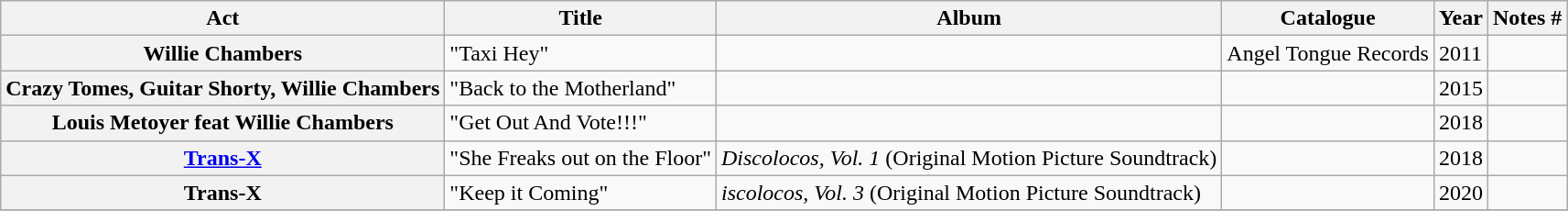<table class="wikitable plainrowheaders sortable">
<tr>
<th scope="col" class="unsortable">Act</th>
<th scope="col">Title</th>
<th scope="col">Album</th>
<th scope="col">Catalogue</th>
<th scope="col">Year</th>
<th scope="col" class="unsortable">Notes #</th>
</tr>
<tr>
<th scope="row">Willie Chambers</th>
<td>"Taxi Hey"</td>
<td></td>
<td>Angel Tongue Records</td>
<td>2011</td>
<td></td>
</tr>
<tr>
<th scope="row">Crazy Tomes, Guitar Shorty, Willie Chambers</th>
<td>"Back to the Motherland"</td>
<td></td>
<td></td>
<td>2015</td>
<td></td>
</tr>
<tr>
<th scope="row">Louis Metoyer feat Willie Chambers</th>
<td>"Get Out And Vote!!!"</td>
<td></td>
<td></td>
<td>2018</td>
<td></td>
</tr>
<tr>
<th scope="row"><a href='#'>Trans-X</a></th>
<td>"She Freaks out on the Floor"</td>
<td><em>Discolocos, Vol. 1</em> (Original Motion Picture Soundtrack)</td>
<td></td>
<td>2018</td>
<td></td>
</tr>
<tr>
<th scope="row">Trans-X</th>
<td>"Keep it Coming"</td>
<td><em>iscolocos, Vol. 3</em> (Original Motion Picture Soundtrack)</td>
<td></td>
<td>2020</td>
<td></td>
</tr>
<tr>
</tr>
</table>
